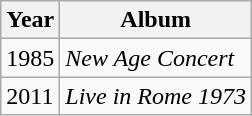<table class="wikitable">
<tr>
<th>Year</th>
<th>Album</th>
</tr>
<tr>
<td>1985</td>
<td><em>New Age Concert</em></td>
</tr>
<tr>
<td>2011</td>
<td><em>Live in Rome 1973</em></td>
</tr>
</table>
